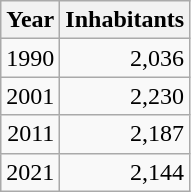<table cellspacing="0" cellpadding="0">
<tr>
<td valign="top"><br><table class="wikitable sortable zebra hintergrundfarbe5">
<tr>
<th>Year</th>
<th>Inhabitants</th>
</tr>
<tr align="right">
<td>1990</td>
<td>2,036</td>
</tr>
<tr align="right">
<td>2001</td>
<td>2,230</td>
</tr>
<tr align="right">
<td>2011</td>
<td>2,187</td>
</tr>
<tr align="right">
<td>2021</td>
<td>2,144</td>
</tr>
</table>
</td>
</tr>
</table>
